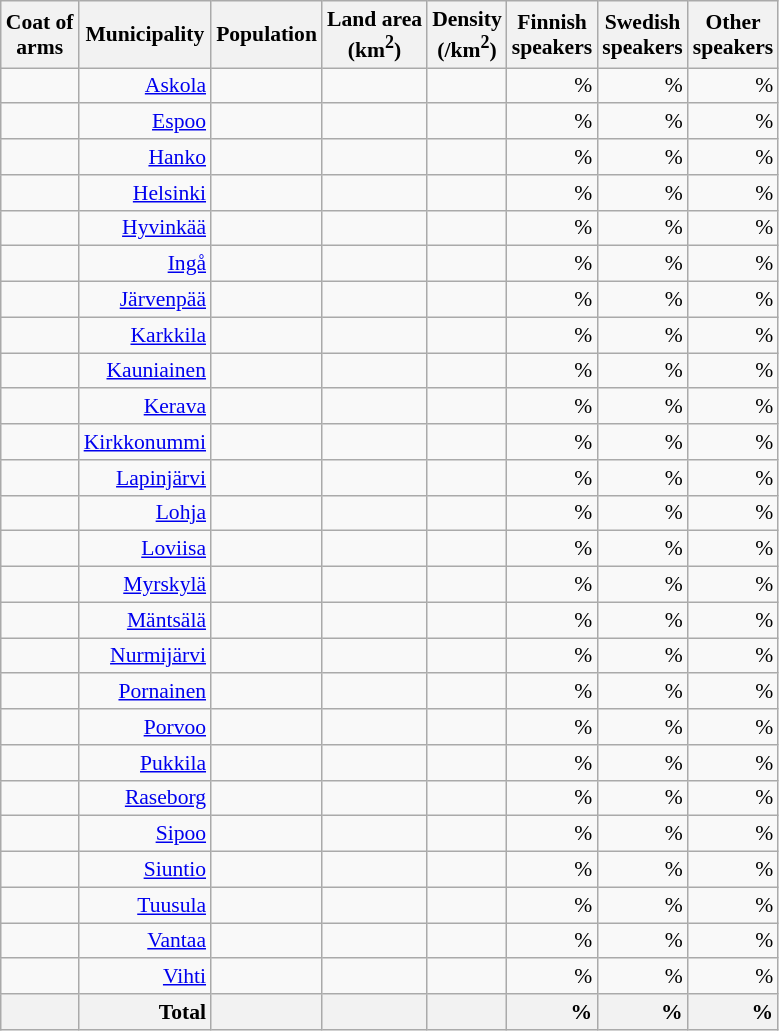<table class="wikitable sortable" style="font-size: 90%; text-align: right; line-height: normal">
<tr>
<th class="unsortable">Coat of<br>arms</th>
<th>Municipality</th>
<th>Population</th>
<th>Land area<br>(km<sup>2</sup>)</th>
<th>Density<br>(/km<sup>2</sup>)</th>
<th>Finnish<br>speakers</th>
<th>Swedish<br>speakers</th>
<th>Other<br>speakers</th>
</tr>
<tr>
<td></td>
<td><a href='#'>Askola</a></td>
<td></td>
<td></td>
<td></td>
<td> %</td>
<td> %</td>
<td> %</td>
</tr>
<tr>
<td></td>
<td><a href='#'>Espoo</a></td>
<td></td>
<td></td>
<td></td>
<td> %</td>
<td> %</td>
<td> %</td>
</tr>
<tr>
<td></td>
<td><a href='#'>Hanko</a></td>
<td></td>
<td></td>
<td></td>
<td> %</td>
<td> %</td>
<td> %</td>
</tr>
<tr>
<td></td>
<td><a href='#'>Helsinki</a></td>
<td></td>
<td></td>
<td></td>
<td> %</td>
<td> %</td>
<td> %</td>
</tr>
<tr>
<td></td>
<td><a href='#'>Hyvinkää</a></td>
<td></td>
<td></td>
<td></td>
<td> %</td>
<td> %</td>
<td> %</td>
</tr>
<tr>
<td></td>
<td><a href='#'>Ingå</a></td>
<td></td>
<td></td>
<td></td>
<td> %</td>
<td> %</td>
<td> %</td>
</tr>
<tr>
<td></td>
<td><a href='#'>Järvenpää</a></td>
<td></td>
<td></td>
<td></td>
<td> %</td>
<td> %</td>
<td> %</td>
</tr>
<tr>
<td></td>
<td><a href='#'>Karkkila</a></td>
<td></td>
<td></td>
<td></td>
<td> %</td>
<td> %</td>
<td> %</td>
</tr>
<tr>
<td></td>
<td><a href='#'>Kauniainen</a></td>
<td></td>
<td></td>
<td></td>
<td> %</td>
<td> %</td>
<td> %</td>
</tr>
<tr>
<td></td>
<td><a href='#'>Kerava</a></td>
<td></td>
<td></td>
<td></td>
<td> %</td>
<td> %</td>
<td> %</td>
</tr>
<tr>
<td></td>
<td><a href='#'>Kirkkonummi</a></td>
<td></td>
<td></td>
<td></td>
<td> %</td>
<td> %</td>
<td> %</td>
</tr>
<tr>
<td></td>
<td><a href='#'>Lapinjärvi</a></td>
<td></td>
<td></td>
<td></td>
<td> %</td>
<td> %</td>
<td> %</td>
</tr>
<tr>
<td></td>
<td><a href='#'>Lohja</a></td>
<td></td>
<td></td>
<td></td>
<td> %</td>
<td> %</td>
<td> %</td>
</tr>
<tr>
<td></td>
<td><a href='#'>Loviisa</a></td>
<td></td>
<td></td>
<td></td>
<td> %</td>
<td> %</td>
<td> %</td>
</tr>
<tr>
<td></td>
<td><a href='#'>Myrskylä</a></td>
<td></td>
<td></td>
<td></td>
<td> %</td>
<td> %</td>
<td> %</td>
</tr>
<tr>
<td></td>
<td><a href='#'>Mäntsälä</a></td>
<td></td>
<td></td>
<td></td>
<td> %</td>
<td> %</td>
<td> %</td>
</tr>
<tr>
<td></td>
<td><a href='#'>Nurmijärvi</a></td>
<td></td>
<td></td>
<td></td>
<td> %</td>
<td> %</td>
<td> %</td>
</tr>
<tr>
<td></td>
<td><a href='#'>Pornainen</a></td>
<td></td>
<td></td>
<td></td>
<td> %</td>
<td> %</td>
<td> %</td>
</tr>
<tr>
<td></td>
<td><a href='#'>Porvoo</a></td>
<td></td>
<td></td>
<td></td>
<td> %</td>
<td> %</td>
<td> %</td>
</tr>
<tr>
<td></td>
<td><a href='#'>Pukkila</a></td>
<td></td>
<td></td>
<td></td>
<td> %</td>
<td> %</td>
<td> %</td>
</tr>
<tr>
<td></td>
<td><a href='#'>Raseborg</a></td>
<td></td>
<td></td>
<td></td>
<td> %</td>
<td> %</td>
<td> %</td>
</tr>
<tr>
<td></td>
<td><a href='#'>Sipoo</a></td>
<td></td>
<td></td>
<td></td>
<td> %</td>
<td> %</td>
<td> %</td>
</tr>
<tr>
<td></td>
<td><a href='#'>Siuntio</a></td>
<td></td>
<td></td>
<td></td>
<td> %</td>
<td> %</td>
<td> %</td>
</tr>
<tr>
<td></td>
<td><a href='#'>Tuusula</a></td>
<td></td>
<td></td>
<td></td>
<td> %</td>
<td> %</td>
<td> %</td>
</tr>
<tr>
<td></td>
<td><a href='#'>Vantaa</a></td>
<td></td>
<td></td>
<td></td>
<td> %</td>
<td> %</td>
<td> %</td>
</tr>
<tr>
<td></td>
<td><a href='#'>Vihti</a></td>
<td></td>
<td></td>
<td></td>
<td> %</td>
<td> %</td>
<td> %</td>
</tr>
<tr>
<th></th>
<th + style=text-align:right><strong>Total</strong></th>
<th + style=text-align:right></th>
<th + style=text-align:right></th>
<th + style=text-align:right></th>
<th !+ style=text-align:right> %</th>
<th !+ style=text-align:right> %</th>
<th !+ style=text-align:right> %</th>
</tr>
</table>
